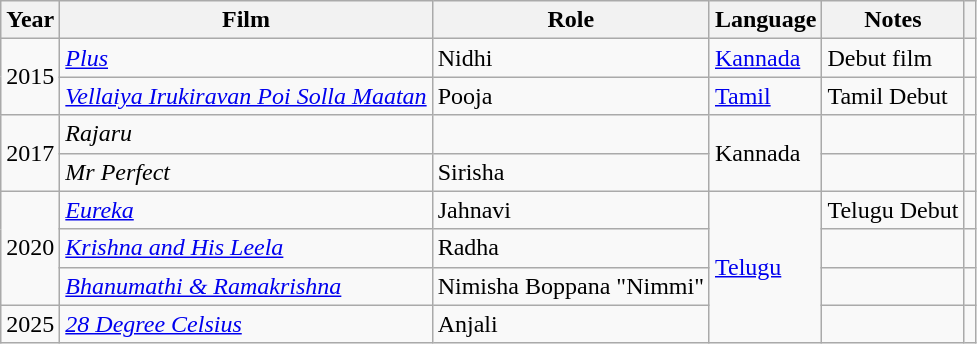<table class="wikitable sortable">
<tr>
<th>Year</th>
<th>Film</th>
<th>Role</th>
<th>Language</th>
<th>Notes</th>
<th scope="col" class="unsortable"></th>
</tr>
<tr>
<td rowspan="2">2015</td>
<td><em><a href='#'>Plus</a></em></td>
<td>Nidhi</td>
<td><a href='#'>Kannada</a></td>
<td>Debut film</td>
<td style="text-align:center;"></td>
</tr>
<tr>
<td><em><a href='#'>Vellaiya Irukiravan Poi Solla Maatan</a></em></td>
<td>Pooja</td>
<td><a href='#'>Tamil</a></td>
<td>Tamil Debut</td>
<td style="text-align:center;"></td>
</tr>
<tr>
<td rowspan="2">2017</td>
<td><em>Rajaru</em></td>
<td></td>
<td rowspan="2">Kannada</td>
<td></td>
<td style="text-align:center;"></td>
</tr>
<tr>
<td><em>Mr Perfect</em></td>
<td>Sirisha</td>
<td></td>
<td style="text-align:center;"></td>
</tr>
<tr>
<td rowspan="3">2020</td>
<td><em><a href='#'>Eureka</a></em></td>
<td>Jahnavi</td>
<td rowspan="4"><a href='#'>Telugu</a></td>
<td>Telugu Debut</td>
<td style="text-align:center;"></td>
</tr>
<tr>
<td><em><a href='#'>Krishna and His Leela</a></em></td>
<td>Radha</td>
<td></td>
<td style="text-align:center;"></td>
</tr>
<tr>
<td><em><a href='#'>Bhanumathi & Ramakrishna</a></em></td>
<td>Nimisha Boppana "Nimmi"</td>
<td></td>
<td style="text-align:center"></td>
</tr>
<tr>
<td>2025</td>
<td><a href='#'><em>28 Degree Celsius</em></a></td>
<td>Anjali</td>
<td></td>
<td style="text-align:center;"></td>
</tr>
</table>
